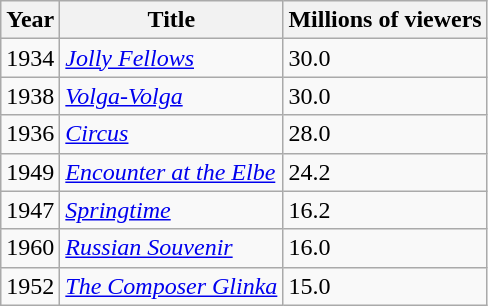<table class="wikitable sortable">
<tr>
<th>Year</th>
<th>Title</th>
<th>Millions of viewers</th>
</tr>
<tr>
<td>1934</td>
<td><em><a href='#'>Jolly Fellows</a></em></td>
<td>30.0</td>
</tr>
<tr>
<td>1938</td>
<td><em><a href='#'>Volga-Volga</a></em></td>
<td>30.0</td>
</tr>
<tr>
<td>1936</td>
<td><em><a href='#'>Circus</a></em></td>
<td>28.0</td>
</tr>
<tr>
<td>1949</td>
<td><em><a href='#'>Encounter at the Elbe</a></em></td>
<td>24.2</td>
</tr>
<tr>
<td>1947</td>
<td><em><a href='#'>Springtime</a></em></td>
<td>16.2</td>
</tr>
<tr>
<td>1960</td>
<td><em><a href='#'>Russian Souvenir</a></em></td>
<td>16.0</td>
</tr>
<tr>
<td>1952</td>
<td><em><a href='#'>The Composer Glinka</a></em></td>
<td>15.0</td>
</tr>
</table>
